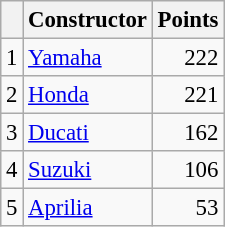<table class="wikitable" style="font-size: 95%;">
<tr>
<th></th>
<th>Constructor</th>
<th>Points</th>
</tr>
<tr>
<td align=center>1</td>
<td> <a href='#'>Yamaha</a></td>
<td align=right>222</td>
</tr>
<tr>
<td align=center>2</td>
<td> <a href='#'>Honda</a></td>
<td align=right>221</td>
</tr>
<tr>
<td align=center>3</td>
<td> <a href='#'>Ducati</a></td>
<td align=right>162</td>
</tr>
<tr>
<td align=center>4</td>
<td> <a href='#'>Suzuki</a></td>
<td align=right>106</td>
</tr>
<tr>
<td align=center>5</td>
<td> <a href='#'>Aprilia</a></td>
<td align=right>53</td>
</tr>
</table>
